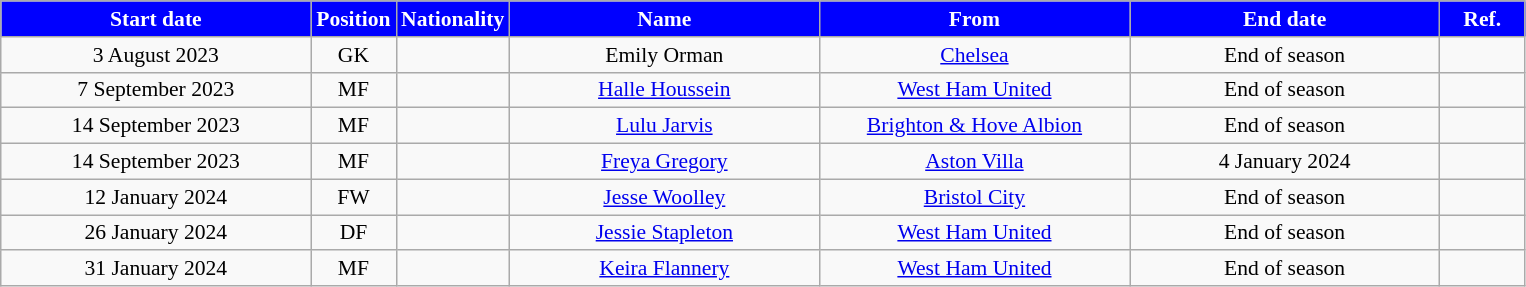<table class="wikitable" style="text-align:center; font-size:90%; ">
<tr>
<th style="background:#00f; color:white; width:200px;">Start date</th>
<th style="background:#00f; color:white; width:50px;">Position</th>
<th style="background:#00f; color:white; width:50px;">Nationality</th>
<th style="background:#00f; color:white; width:200px;">Name</th>
<th style="background:#00f; color:white; width:200px;">From</th>
<th style="background:#00f; color:white; width:200px;">End date</th>
<th style="background:#00f; color:white; width:50px;">Ref.</th>
</tr>
<tr>
<td>3 August 2023</td>
<td>GK</td>
<td></td>
<td>Emily Orman</td>
<td><a href='#'>Chelsea</a></td>
<td>End of season</td>
<td></td>
</tr>
<tr>
<td>7 September 2023</td>
<td>MF</td>
<td></td>
<td><a href='#'>Halle Houssein</a></td>
<td><a href='#'>West Ham United</a></td>
<td>End of season</td>
<td></td>
</tr>
<tr>
<td>14 September 2023</td>
<td>MF</td>
<td></td>
<td><a href='#'>Lulu Jarvis</a></td>
<td><a href='#'>Brighton & Hove Albion</a></td>
<td>End of season</td>
<td></td>
</tr>
<tr>
<td>14 September 2023</td>
<td>MF</td>
<td></td>
<td><a href='#'>Freya Gregory</a></td>
<td><a href='#'>Aston Villa</a></td>
<td>4 January 2024</td>
<td></td>
</tr>
<tr>
<td>12 January 2024</td>
<td>FW</td>
<td></td>
<td><a href='#'>Jesse Woolley</a></td>
<td><a href='#'>Bristol City</a></td>
<td>End of season</td>
<td></td>
</tr>
<tr>
<td>26 January 2024</td>
<td>DF</td>
<td></td>
<td><a href='#'>Jessie Stapleton</a></td>
<td><a href='#'>West Ham United</a></td>
<td>End of season</td>
<td></td>
</tr>
<tr>
<td>31 January 2024</td>
<td>MF</td>
<td></td>
<td><a href='#'>Keira Flannery</a></td>
<td><a href='#'>West Ham United</a></td>
<td>End of season</td>
<td></td>
</tr>
</table>
